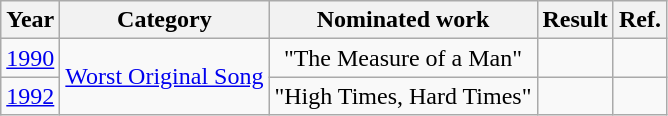<table class="wikitable plainrowheaders" style="text-align:center;">
<tr>
<th>Year</th>
<th>Category</th>
<th>Nominated work</th>
<th>Result</th>
<th>Ref.</th>
</tr>
<tr>
<td><a href='#'>1990</a></td>
<td rowspan="2"><a href='#'>Worst Original Song</a></td>
<td>"The Measure of a Man" </td>
<td></td>
<td></td>
</tr>
<tr>
<td><a href='#'>1992</a></td>
<td>"High Times, Hard Times"  <br> </td>
<td></td>
<td></td>
</tr>
</table>
